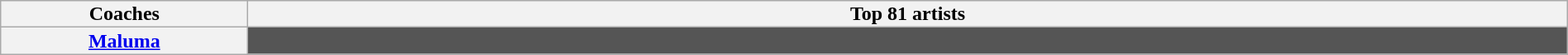<table class="wikitable" style="text-align:center; line-height:14px; width:100%">
<tr>
<th scope="col" width="15%">Coaches</th>
<th scope="col" width="80%" colspan="6">Top 81 artists</th>
</tr>
<tr>
<th rowspan="7"><a href='#'>Maluma</a></th>
<td colspan="5" style="background:#555555"></td>
</tr>
</table>
